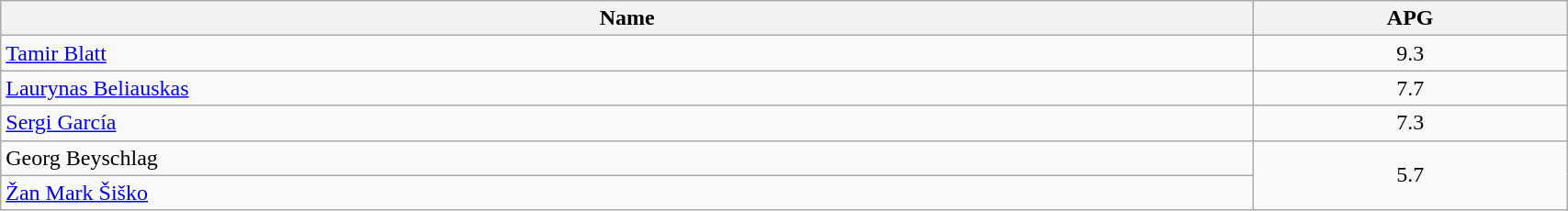<table class="wikitable" style="width:90%;">
<tr>
<th style="width:80%;">Name</th>
<th style="width:20%;">APG</th>
</tr>
<tr>
<td> <a href='#'>Tamir Blatt</a></td>
<td align=center>9.3</td>
</tr>
<tr>
<td> <a href='#'>Laurynas Beliauskas</a></td>
<td align=center>7.7</td>
</tr>
<tr>
<td> <a href='#'>Sergi García</a></td>
<td align=center>7.3</td>
</tr>
<tr>
<td> Georg Beyschlag</td>
<td style="text-align:center;" rowspan="2">5.7</td>
</tr>
<tr>
<td> <a href='#'>Žan Mark Šiško</a></td>
</tr>
</table>
